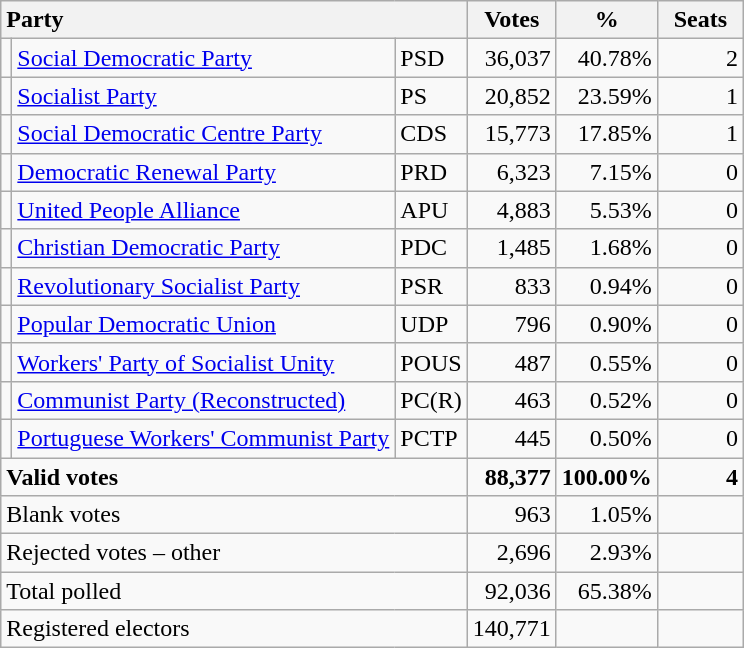<table class="wikitable" border="1" style="text-align:right;">
<tr>
<th style="text-align:left;" colspan=3>Party</th>
<th align=center width="50">Votes</th>
<th align=center width="50">%</th>
<th align=center width="50">Seats</th>
</tr>
<tr>
<td></td>
<td align=left><a href='#'>Social Democratic Party</a></td>
<td align=left>PSD</td>
<td>36,037</td>
<td>40.78%</td>
<td>2</td>
</tr>
<tr>
<td></td>
<td align=left><a href='#'>Socialist Party</a></td>
<td align=left>PS</td>
<td>20,852</td>
<td>23.59%</td>
<td>1</td>
</tr>
<tr>
<td></td>
<td align=left style="white-space: nowrap;"><a href='#'>Social Democratic Centre Party</a></td>
<td align=left>CDS</td>
<td>15,773</td>
<td>17.85%</td>
<td>1</td>
</tr>
<tr>
<td></td>
<td align=left><a href='#'>Democratic Renewal Party</a></td>
<td align=left>PRD</td>
<td>6,323</td>
<td>7.15%</td>
<td>0</td>
</tr>
<tr>
<td></td>
<td align=left><a href='#'>United People Alliance</a></td>
<td align=left>APU</td>
<td>4,883</td>
<td>5.53%</td>
<td>0</td>
</tr>
<tr>
<td></td>
<td align=left style="white-space: nowrap;"><a href='#'>Christian Democratic Party</a></td>
<td align=left>PDC</td>
<td>1,485</td>
<td>1.68%</td>
<td>0</td>
</tr>
<tr>
<td></td>
<td align=left><a href='#'>Revolutionary Socialist Party</a></td>
<td align=left>PSR</td>
<td>833</td>
<td>0.94%</td>
<td>0</td>
</tr>
<tr>
<td></td>
<td align=left><a href='#'>Popular Democratic Union</a></td>
<td align=left>UDP</td>
<td>796</td>
<td>0.90%</td>
<td>0</td>
</tr>
<tr>
<td></td>
<td align=left><a href='#'>Workers' Party of Socialist Unity</a></td>
<td align=left>POUS</td>
<td>487</td>
<td>0.55%</td>
<td>0</td>
</tr>
<tr>
<td></td>
<td align=left><a href='#'>Communist Party (Reconstructed)</a></td>
<td align=left>PC(R)</td>
<td>463</td>
<td>0.52%</td>
<td>0</td>
</tr>
<tr>
<td></td>
<td align=left><a href='#'>Portuguese Workers' Communist Party</a></td>
<td align=left>PCTP</td>
<td>445</td>
<td>0.50%</td>
<td>0</td>
</tr>
<tr style="font-weight:bold">
<td align=left colspan=3>Valid votes</td>
<td>88,377</td>
<td>100.00%</td>
<td>4</td>
</tr>
<tr>
<td align=left colspan=3>Blank votes</td>
<td>963</td>
<td>1.05%</td>
<td></td>
</tr>
<tr>
<td align=left colspan=3>Rejected votes – other</td>
<td>2,696</td>
<td>2.93%</td>
<td></td>
</tr>
<tr>
<td align=left colspan=3>Total polled</td>
<td>92,036</td>
<td>65.38%</td>
<td></td>
</tr>
<tr>
<td align=left colspan=3>Registered electors</td>
<td>140,771</td>
<td></td>
<td></td>
</tr>
</table>
